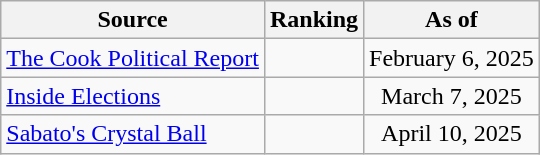<table class="wikitable" style="text-align:center">
<tr>
<th>Source</th>
<th>Ranking</th>
<th>As of</th>
</tr>
<tr>
<td align=left><a href='#'>The Cook Political Report</a></td>
<td></td>
<td>February 6, 2025</td>
</tr>
<tr>
<td align=left><a href='#'>Inside Elections</a></td>
<td></td>
<td>March 7, 2025</td>
</tr>
<tr>
<td align=left><a href='#'>Sabato's Crystal Ball</a></td>
<td></td>
<td>April 10, 2025</td>
</tr>
</table>
